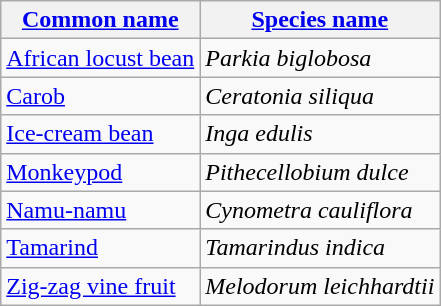<table class="wikitable sortable sticky-header">
<tr>
<th><a href='#'>Common name</a></th>
<th><a href='#'>Species name</a></th>
</tr>
<tr>
<td><a href='#'>African locust bean</a></td>
<td><em>Parkia biglobosa</em></td>
</tr>
<tr>
<td><a href='#'>Carob</a></td>
<td><em>Ceratonia siliqua</em></td>
</tr>
<tr>
<td><a href='#'>Ice-cream bean</a></td>
<td><em>Inga edulis</em></td>
</tr>
<tr>
<td><a href='#'>Monkeypod</a></td>
<td><em>Pithecellobium dulce</em></td>
</tr>
<tr>
<td><a href='#'>Namu-namu</a></td>
<td><em>Cynometra cauliflora</em></td>
</tr>
<tr>
<td><a href='#'>Tamarind</a></td>
<td><em>Tamarindus indica</em></td>
</tr>
<tr>
<td><a href='#'>Zig-zag vine fruit</a></td>
<td><em>Melodorum leichhardtii</em></td>
</tr>
</table>
